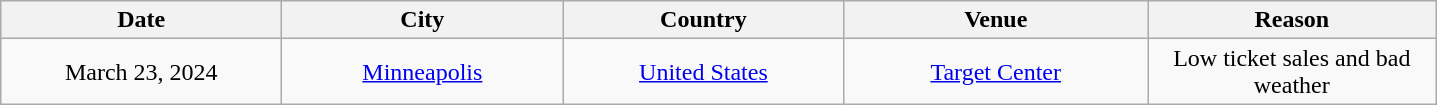<table class="wikitable plainrowheaders" style="text-align:center;">
<tr>
<th style="width:180px;">Date</th>
<th style="width:180px;">City</th>
<th style="width:180px;">Country</th>
<th style="width:195px;">Venue</th>
<th style="width:185px;">Reason</th>
</tr>
<tr>
<td>March 23, 2024</td>
<td><a href='#'>Minneapolis</a></td>
<td><a href='#'>United States</a></td>
<td><a href='#'>Target Center</a></td>
<td>Low ticket sales and bad weather</td>
</tr>
</table>
